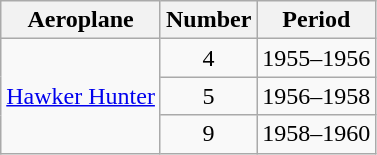<table class="wikitable">
<tr>
<th>Aeroplane</th>
<th>Number</th>
<th>Period</th>
</tr>
<tr --->
<td rowspan="3"><a href='#'>Hawker Hunter</a></td>
<td align="center">4</td>
<td align="center">1955–1956</td>
</tr>
<tr --->
<td align="center">5</td>
<td align="center">1956–1958</td>
</tr>
<tr --->
<td align="center">9</td>
<td align="center">1958–1960</td>
</tr>
</table>
